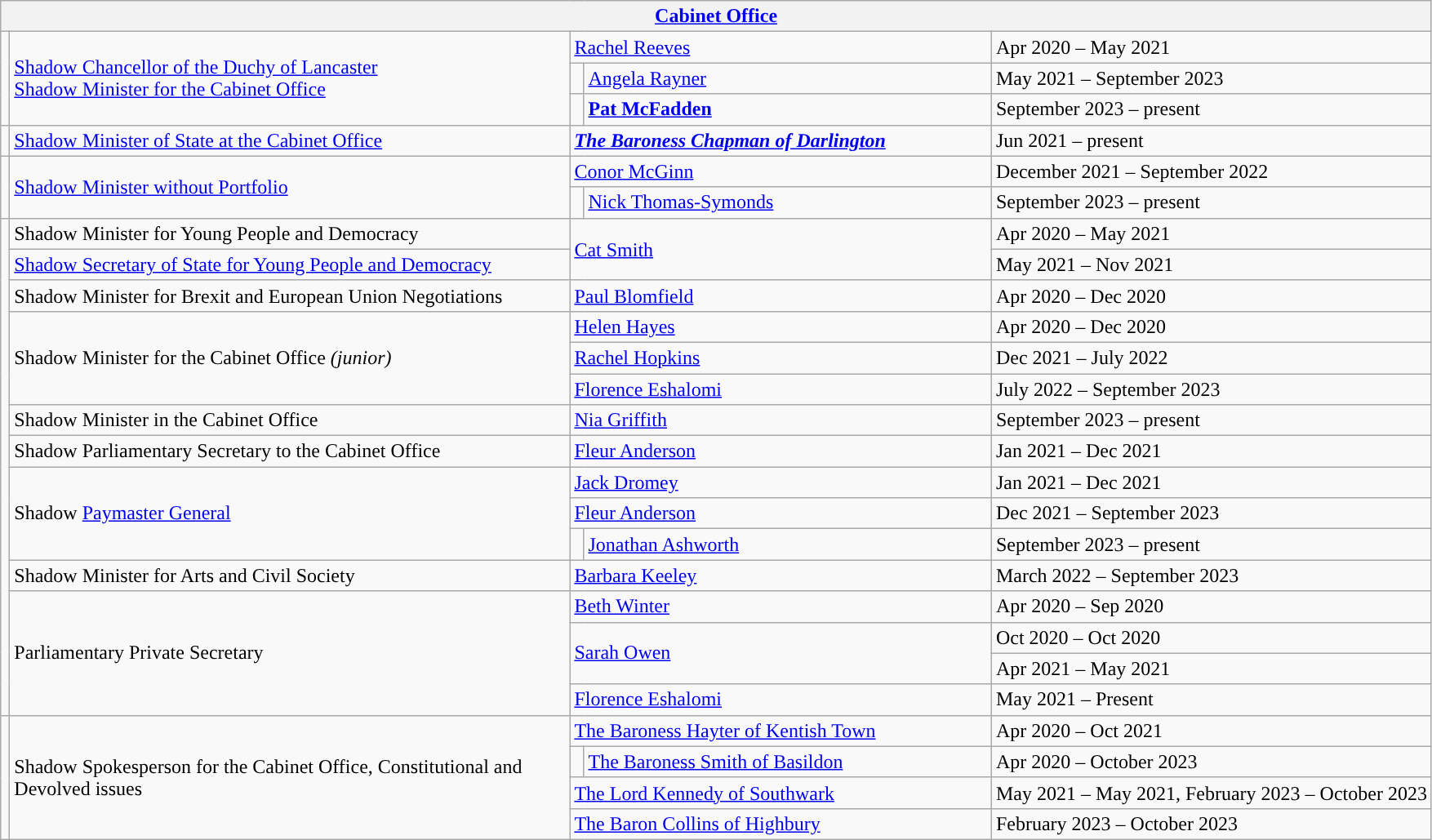<table class="wikitable">
<tr>
<th colspan="5"><strong><a href='#'>Cabinet Office</a></strong></th>
</tr>
<tr>
<td rowspan="3" style="background: "></td>
<td rowspan="3" style="width: 450px;"><a href='#'>Shadow Chancellor of the Duchy of Lancaster</a><br><a href='#'>Shadow Minister for the Cabinet Office</a></td>
<td colspan="2" style="width: 337px;"><a href='#'>Rachel Reeves</a></td>
<td>Apr 2020 – May 2021</td>
</tr>
<tr>
<td style="background: "></td>
<td><a href='#'>Angela Rayner</a></td>
<td>May 2021 – September 2023</td>
</tr>
<tr>
<td style="background: "></td>
<td><strong><a href='#'>Pat McFadden</a></strong></td>
<td>September 2023 – present</td>
</tr>
<tr>
<td style="background: "></td>
<td><a href='#'>Shadow Minister of State at the Cabinet Office</a></td>
<td colspan="2"><a href='#'><strong><em>The Baroness Chapman of Darlington</em></strong></a></td>
<td>Jun 2021 – present</td>
</tr>
<tr>
<td rowspan="2" style="background: "></td>
<td rowspan="2"><a href='#'>Shadow Minister without Portfolio</a></td>
<td colspan="2"><a href='#'>Conor McGinn</a></td>
<td>December 2021 – September 2022</td>
</tr>
<tr>
<td style="background: "></td>
<td><a href='#'>Nick Thomas-Symonds</a></td>
<td>September 2023 – present</td>
</tr>
<tr>
<td rowspan="16" style="background: "></td>
<td>Shadow Minister for Young People and Democracy</td>
<td colspan="2" rowspan="2"><a href='#'>Cat Smith</a></td>
<td>Apr 2020 – May 2021</td>
</tr>
<tr>
<td><a href='#'>Shadow Secretary of State for Young People and Democracy</a></td>
<td>May 2021 – Nov 2021</td>
</tr>
<tr>
<td>Shadow Minister for Brexit and European Union Negotiations</td>
<td colspan="2"><a href='#'>Paul Blomfield</a></td>
<td>Apr 2020 – Dec 2020</td>
</tr>
<tr>
<td rowspan="3">Shadow Minister for the Cabinet Office <em>(junior)</em></td>
<td colspan="2"><a href='#'>Helen Hayes</a></td>
<td>Apr 2020 – Dec 2020</td>
</tr>
<tr>
<td colspan="2"><a href='#'>Rachel Hopkins</a></td>
<td>Dec 2021 – July 2022</td>
</tr>
<tr>
<td colspan="2"><a href='#'>Florence Eshalomi</a></td>
<td>July 2022 – September 2023</td>
</tr>
<tr>
<td>Shadow Minister in the Cabinet Office</td>
<td colspan="2"><a href='#'>Nia Griffith</a></td>
<td>September 2023 – present</td>
</tr>
<tr>
<td>Shadow Parliamentary Secretary to the Cabinet Office</td>
<td colspan="2"><a href='#'>Fleur Anderson</a></td>
<td>Jan 2021 – Dec 2021</td>
</tr>
<tr>
<td rowspan="3">Shadow <a href='#'>Paymaster General</a></td>
<td colspan="2"><a href='#'>Jack Dromey</a></td>
<td>Jan 2021 – Dec 2021</td>
</tr>
<tr>
<td colspan="2"><a href='#'>Fleur Anderson</a></td>
<td>Dec 2021 – September 2023</td>
</tr>
<tr>
<td style="background: "></td>
<td><a href='#'>Jonathan Ashworth</a></td>
<td>September 2023 – present</td>
</tr>
<tr>
<td>Shadow Minister for Arts and Civil Society</td>
<td colspan=2"><a href='#'>Barbara Keeley</a></td>
<td>March 2022 – September 2023</td>
</tr>
<tr>
<td rowspan="4">Parliamentary Private Secretary</td>
<td colspan="2"><a href='#'>Beth Winter</a></td>
<td>Apr 2020 – Sep 2020</td>
</tr>
<tr>
<td colspan="2" rowspan="2"><a href='#'>Sarah Owen</a></td>
<td>Oct 2020 – Oct 2020</td>
</tr>
<tr>
<td>Apr 2021 – May 2021</td>
</tr>
<tr>
<td colspan="2"><a href='#'>Florence Eshalomi</a></td>
<td>May 2021 – Present</td>
</tr>
<tr>
<td rowspan="4" style="background: "></td>
<td rowspan="4">Shadow Spokesperson for the Cabinet Office, Constitutional and Devolved issues</td>
<td colspan="2"><a href='#'>The Baroness Hayter of Kentish Town</a></td>
<td>Apr 2020 – Oct 2021</td>
</tr>
<tr>
<td style="background: "></td>
<td><a href='#'>The Baroness Smith of Basildon</a></td>
<td>Apr 2020 – October 2023</td>
</tr>
<tr>
<td colspan="2"><a href='#'>The Lord Kennedy of Southwark</a></td>
<td>May 2021 – May 2021, February 2023 – October 2023</td>
</tr>
<tr>
<td colspan="2"><a href='#'>The Baron Collins of Highbury</a></td>
<td>February 2023 – October 2023</td>
</tr>
</table>
